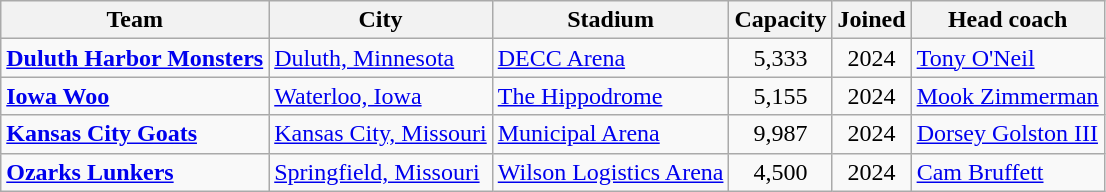<table class="wikitable" style="text-align:left">
<tr>
<th background:white">Team</th>
<th background:white">City</th>
<th background:white">Stadium</th>
<th background:white">Capacity</th>
<th background:white">Joined</th>
<th background:white">Head coach</th>
</tr>
<tr>
<td><strong><a href='#'>Duluth Harbor Monsters</a></strong></td>
<td><a href='#'>Duluth, Minnesota</a></td>
<td><a href='#'>DECC Arena</a></td>
<td align=center>5,333</td>
<td align=center>2024</td>
<td><a href='#'>Tony O'Neil</a></td>
</tr>
<tr>
<td><strong><a href='#'>Iowa Woo</a></strong></td>
<td><a href='#'>Waterloo, Iowa</a></td>
<td><a href='#'>The Hippodrome</a></td>
<td align=center>5,155</td>
<td align=center>2024</td>
<td><a href='#'>Mook Zimmerman</a></td>
</tr>
<tr>
<td><strong><a href='#'>Kansas City Goats</a></strong></td>
<td><a href='#'>Kansas City, Missouri</a></td>
<td><a href='#'>Municipal Arena</a></td>
<td align=center>9,987</td>
<td align=center>2024</td>
<td><a href='#'>Dorsey Golston III</a></td>
</tr>
<tr>
<td><strong><a href='#'>Ozarks Lunkers</a></strong></td>
<td><a href='#'>Springfield, Missouri</a></td>
<td><a href='#'>Wilson Logistics Arena</a></td>
<td align=center>4,500</td>
<td align=center>2024</td>
<td><a href='#'>Cam Bruffett</a></td>
</tr>
</table>
